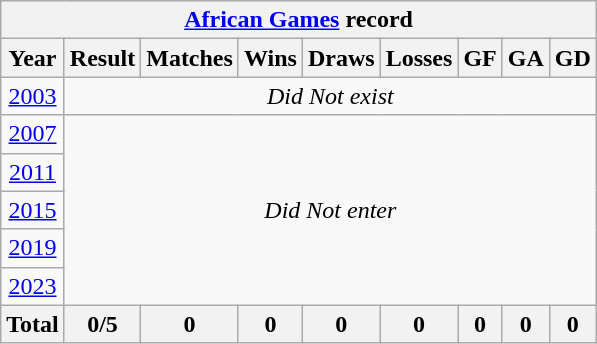<table class="wikitable" style="text-align: center;">
<tr>
<th colspan=9><a href='#'>African Games</a> record</th>
</tr>
<tr>
<th>Year</th>
<th>Result</th>
<th>Matches</th>
<th>Wins</th>
<th>Draws</th>
<th>Losses</th>
<th>GF</th>
<th>GA</th>
<th>GD</th>
</tr>
<tr>
<td> <a href='#'>2003</a></td>
<td colspan=8><em>Did Not exist</em></td>
</tr>
<tr>
<td> <a href='#'>2007</a></td>
<td colspan=8  rowspan= 5><em>Did Not enter</em></td>
</tr>
<tr>
<td> <a href='#'>2011</a></td>
</tr>
<tr>
<td> <a href='#'>2015</a></td>
</tr>
<tr>
<td> <a href='#'>2019</a></td>
</tr>
<tr>
<td> <a href='#'>2023</a></td>
</tr>
<tr>
<th>Total</th>
<th>0/5</th>
<th>0</th>
<th>0</th>
<th>0</th>
<th>0</th>
<th>0</th>
<th>0</th>
<th>0</th>
</tr>
</table>
